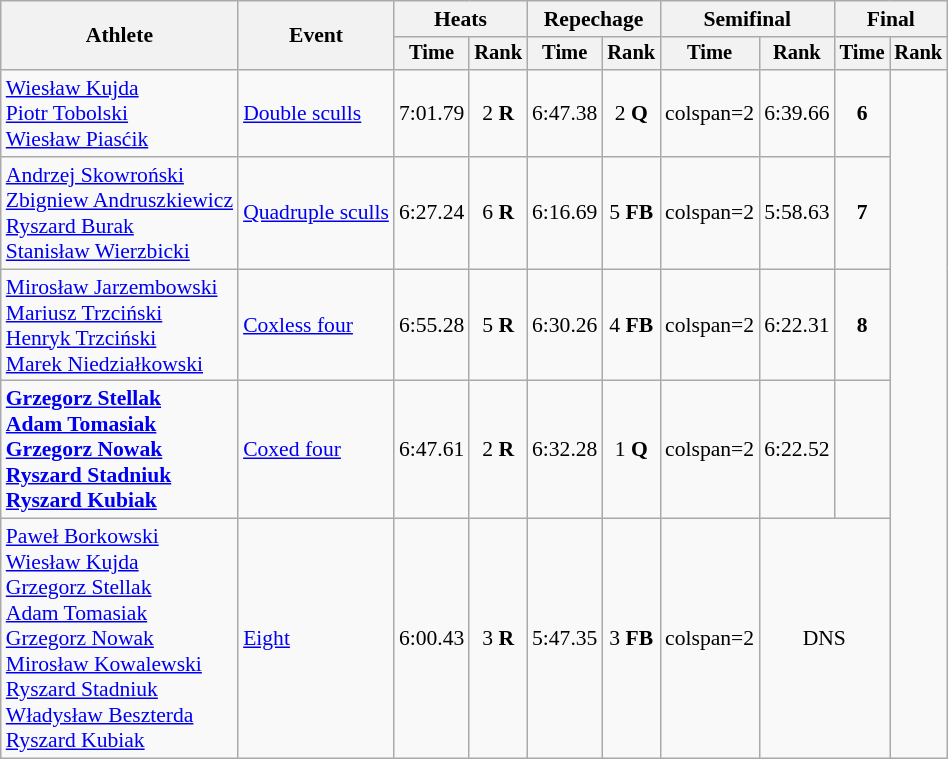<table class="wikitable" style="font-size:90%">
<tr>
<th rowspan="2">Athlete</th>
<th rowspan="2">Event</th>
<th colspan="2">Heats</th>
<th colspan="2">Repechage</th>
<th colspan="2">Semifinal</th>
<th colspan="2">Final</th>
</tr>
<tr style="font-size:95%">
<th>Time</th>
<th>Rank</th>
<th>Time</th>
<th>Rank</th>
<th>Time</th>
<th>Rank</th>
<th>Time</th>
<th>Rank</th>
</tr>
<tr align=center>
<td align=left><a href='#'>Wiesław Kujda</a><br><a href='#'>Piotr Tobolski</a> <br> <a href='#'>Wiesław Piasćik</a></td>
<td align=left><a href='#'>Double sculls</a></td>
<td>7:01.79</td>
<td>2 <strong>R</strong></td>
<td>6:47.38</td>
<td>2 <strong>Q</strong></td>
<td>colspan=2 </td>
<td>6:39.66</td>
<td><strong>6</strong></td>
</tr>
<tr align=center>
<td align=left><a href='#'>Andrzej Skowroński</a><br><a href='#'>Zbigniew Andruszkiewicz</a><br><a href='#'>Ryszard Burak</a><br><a href='#'>Stanisław Wierzbicki</a></td>
<td align=left><a href='#'>Quadruple sculls</a></td>
<td>6:27.24</td>
<td>6 <strong>R</strong></td>
<td>6:16.69</td>
<td>5 <strong>FB</strong></td>
<td>colspan=2 </td>
<td>5:58.63</td>
<td><strong>7</strong></td>
</tr>
<tr align=center>
<td align=left><a href='#'>Mirosław Jarzembowski</a><br><a href='#'>Mariusz Trzciński</a><br><a href='#'>Henryk Trzciński</a><br><a href='#'>Marek Niedziałkowski</a></td>
<td align=left><a href='#'>Coxless four</a></td>
<td>6:55.28</td>
<td>5 <strong>R</strong></td>
<td>6:30.26</td>
<td>4 <strong>FB</strong></td>
<td>colspan=2 </td>
<td>6:22.31</td>
<td><strong>8</strong></td>
</tr>
<tr align=center>
<td align=left><strong><a href='#'>Grzegorz Stellak</a><br><a href='#'>Adam Tomasiak</a><br><a href='#'>Grzegorz Nowak</a><br><a href='#'>Ryszard Stadniuk</a><br><a href='#'>Ryszard Kubiak</a></strong></td>
<td align=left><a href='#'>Coxed four</a></td>
<td>6:47.61</td>
<td>2 <strong>R</strong></td>
<td>6:32.28</td>
<td>1 <strong>Q</strong></td>
<td>colspan=2 </td>
<td>6:22.52</td>
<td></td>
</tr>
<tr align=center>
<td align=left><a href='#'>Paweł Borkowski</a><br><a href='#'>Wiesław Kujda</a><br><a href='#'>Grzegorz Stellak</a><br><a href='#'>Adam Tomasiak</a><br><a href='#'>Grzegorz Nowak</a><br><a href='#'>Mirosław Kowalewski</a><br><a href='#'>Ryszard Stadniuk</a><br><a href='#'>Władysław Beszterda</a><br><a href='#'>Ryszard Kubiak</a></td>
<td align=left><a href='#'>Eight</a></td>
<td>6:00.43</td>
<td>3 <strong>R</strong></td>
<td>5:47.35</td>
<td>3 <strong>FB</strong></td>
<td>colspan=2 </td>
<td colspan=2>DNS</td>
</tr>
</table>
